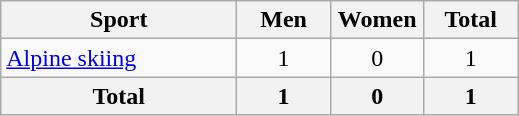<table class="wikitable sortable" style="text-align:center;">
<tr>
<th width=150>Sport</th>
<th width=55>Men</th>
<th width=55>Women</th>
<th width=55>Total</th>
</tr>
<tr>
<td align=left><a href='#'>Alpine skiing</a></td>
<td>1</td>
<td>0</td>
<td>1</td>
</tr>
<tr>
<th>Total</th>
<th>1</th>
<th>0</th>
<th>1</th>
</tr>
</table>
